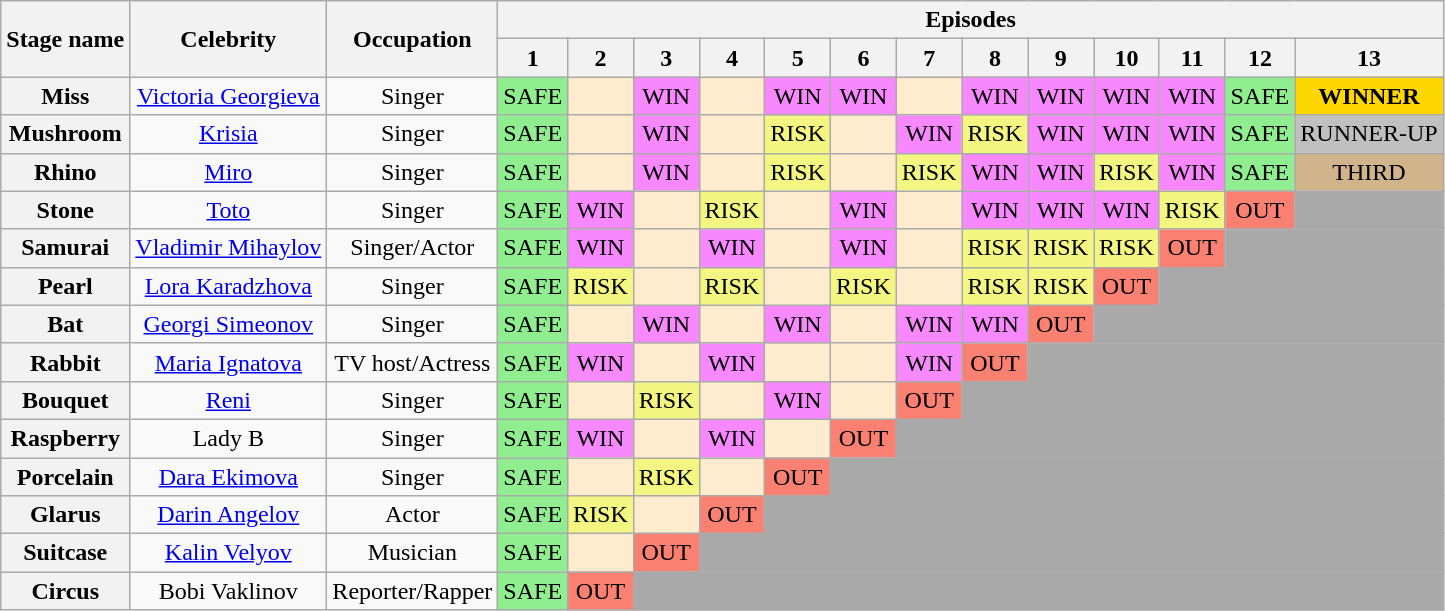<table class="wikitable" style="text-align:center; ">
<tr>
<th rowspan=2>Stage name</th>
<th rowspan=2>Celebrity</th>
<th rowspan=2>Occupation</th>
<th colspan="13">Episodes</th>
</tr>
<tr>
<th>1</th>
<th>2</th>
<th>3</th>
<th>4</th>
<th>5</th>
<th>6</th>
<th>7</th>
<th>8</th>
<th>9</th>
<th>10</th>
<th>11</th>
<th>12</th>
<th>13</th>
</tr>
<tr>
<th>Miss</th>
<td><a href='#'>Victoria Georgieva</a></td>
<td>Singer</td>
<td bgcolor="lightgreen">SAFE</td>
<td bgcolor="#FFEBCD"></td>
<td bgcolor="#F888FD">WIN</td>
<td bgcolor="#FFEBCD"></td>
<td bgcolor="#F888FD">WIN</td>
<td bgcolor="#F888FD">WIN</td>
<td bgcolor="#FFEBCD"></td>
<td bgcolor="#F888FD">WIN</td>
<td bgcolor="#F888FD">WIN</td>
<td bgcolor="#F888FD">WIN</td>
<td bgcolor="#F888FD">WIN</td>
<td bgcolor="lightgreen">SAFE</td>
<td bgcolor=gold><strong>WINNER</strong></td>
</tr>
<tr>
<th>Mushroom</th>
<td><a href='#'>Krisia</a></td>
<td>Singer</td>
<td bgcolor="lightgreen">SAFE</td>
<td bgcolor="#FFEBCD"></td>
<td bgcolor="#F888FD">WIN</td>
<td bgcolor="#FFEBCD"></td>
<td bgcolor="#F3F781">RISK</td>
<td bgcolor="#FFEBCD"></td>
<td bgcolor="#F888FD">WIN</td>
<td bgcolor="#F3F781">RISK</td>
<td bgcolor="#F888FD">WIN</td>
<td bgcolor="#F888FD">WIN</td>
<td bgcolor="#F888FD">WIN</td>
<td bgcolor="lightgreen">SAFE</td>
<td bgcolor=silver>RUNNER-UP</td>
</tr>
<tr>
<th>Rhino</th>
<td><a href='#'>Miro</a></td>
<td>Singer</td>
<td bgcolor="lightgreen">SAFE</td>
<td bgcolor="#FFEBCD"></td>
<td bgcolor="#F888FD">WIN</td>
<td bgcolor="#FFEBCD"></td>
<td bgcolor="#F3F781">RISK</td>
<td bgcolor="#FFEBCD"></td>
<td bgcolor="#F3F781">RISK</td>
<td bgcolor="#F888FD">WIN</td>
<td bgcolor="#F888FD">WIN</td>
<td bgcolor="#F3F781">RISK</td>
<td bgcolor="#F888FD">WIN</td>
<td bgcolor="lightgreen">SAFE</td>
<td bgcolor=tan>THIRD</td>
</tr>
<tr>
<th>Stone</th>
<td><a href='#'>Toto</a></td>
<td>Singer</td>
<td bgcolor="lightgreen">SAFE</td>
<td bgcolor="#F888FD">WIN</td>
<td bgcolor="#FFEBCD"></td>
<td bgcolor="#F3F781">RISK</td>
<td bgcolor="#FFEBCD"></td>
<td bgcolor="#F888FD">WIN</td>
<td bgcolor="#FFEBCD"></td>
<td bgcolor="#F888FD">WIN</td>
<td bgcolor="#F888FD">WIN</td>
<td bgcolor="#F888FD">WIN</td>
<td bgcolor="#F3F781">RISK</td>
<td bgcolor=salmon>OUT</td>
<td bgcolor=darkgrey colspan="1"></td>
</tr>
<tr>
<th>Samurai</th>
<td><a href='#'>Vladimir Mihaylov</a></td>
<td>Singer/Actor</td>
<td bgcolor="lightgreen">SAFE</td>
<td bgcolor="#F888FD">WIN</td>
<td bgcolor="#FFEBCD"></td>
<td bgcolor="#F888FD">WIN</td>
<td bgcolor="#FFEBCD"></td>
<td bgcolor="#F888FD">WIN</td>
<td bgcolor="#FFEBCD"></td>
<td bgcolor="#F3F781">RISK</td>
<td bgcolor="#F3F781">RISK</td>
<td bgcolor="#F3F781">RISK</td>
<td bgcolor=salmon>OUT</td>
<td bgcolor=darkgrey colspan="2"></td>
</tr>
<tr>
<th>Pearl</th>
<td><a href='#'>Lora Karadzhova</a></td>
<td>Singer</td>
<td bgcolor="lightgreen">SAFE</td>
<td bgcolor="#F3F781">RISK</td>
<td bgcolor="#FFEBCD"></td>
<td bgcolor="#F3F781">RISK</td>
<td bgcolor="#FFEBCD"></td>
<td bgcolor="#F3F781">RISK</td>
<td bgcolor="#FFEBCD"></td>
<td bgcolor="#F3F781">RISK</td>
<td bgcolor="#F3F781">RISK</td>
<td bgcolor=salmon>OUT</td>
<td bgcolor=darkgrey colspan="3"></td>
</tr>
<tr>
<th>Bat</th>
<td><a href='#'>Georgi Simeonov</a></td>
<td>Singer</td>
<td bgcolor="lightgreen">SAFE</td>
<td bgcolor="#FFEBCD"></td>
<td bgcolor="#F888FD">WIN</td>
<td bgcolor="#FFEBCD"></td>
<td bgcolor="#F888FD">WIN</td>
<td bgcolor="#FFEBCD"></td>
<td bgcolor="#F888FD">WIN</td>
<td bgcolor="#F888FD">WIN</td>
<td bgcolor=salmon>OUT</td>
<td bgcolor=darkgrey colspan="4"></td>
</tr>
<tr>
<th>Rabbit</th>
<td><a href='#'>Maria Ignatova</a></td>
<td>TV host/Actress</td>
<td bgcolor="lightgreen">SAFE</td>
<td bgcolor="#F888FD">WIN</td>
<td bgcolor="#FFEBCD"></td>
<td bgcolor="#F888FD">WIN</td>
<td bgcolor="#FFEBCD"></td>
<td bgcolor="#FFEBCD"></td>
<td bgcolor="#F888FD">WIN</td>
<td bgcolor=salmon>OUT</td>
<td bgcolor=darkgrey colspan="5"></td>
</tr>
<tr>
<th>Bouquet</th>
<td><a href='#'>Reni</a></td>
<td>Singer</td>
<td bgcolor="lightgreen">SAFE</td>
<td bgcolor="#FFEBCD"></td>
<td bgcolor="#F3F781">RISK</td>
<td bgcolor="#FFEBCD"></td>
<td bgcolor="#F888FD">WIN</td>
<td bgcolor="#FFEBCD"></td>
<td bgcolor=salmon>OUT</td>
<td bgcolor=darkgrey colspan="6"></td>
</tr>
<tr>
<th>Raspberry</th>
<td>Lady B</td>
<td>Singer</td>
<td bgcolor="lightgreen">SAFE</td>
<td bgcolor="#F888FD">WIN</td>
<td bgcolor="#FFEBCD"></td>
<td bgcolor="#F888FD">WIN</td>
<td bgcolor="#FFEBCD"></td>
<td bgcolor=salmon>OUT</td>
<td bgcolor=darkgrey colspan="7"></td>
</tr>
<tr>
<th>Porcelain</th>
<td><a href='#'>Dara Ekimova</a></td>
<td>Singer</td>
<td bgcolor="lightgreen">SAFE</td>
<td bgcolor="#FFEBCD"></td>
<td bgcolor="#F3F781">RISK</td>
<td bgcolor="#FFEBCD"></td>
<td bgcolor=salmon>OUT</td>
<td bgcolor=darkgrey colspan="8"></td>
</tr>
<tr>
<th>Glarus</th>
<td><a href='#'>Darin Angelov</a></td>
<td>Actor</td>
<td bgcolor="lightgreen">SAFE</td>
<td bgcolor="#F3F781">RISK</td>
<td bgcolor="#FFEBCD"></td>
<td bgcolor=salmon>OUT</td>
<td bgcolor=darkgrey colspan="9"></td>
</tr>
<tr>
<th>Suitcase</th>
<td><a href='#'>Kalin Velyov</a></td>
<td>Musician</td>
<td bgcolor="lightgreen">SAFE</td>
<td bgcolor="#FFEBCD"></td>
<td bgcolor=salmon>OUT</td>
<td bgcolor=darkgrey colspan="10"></td>
</tr>
<tr>
<th>Circus</th>
<td>Bobi Vaklinov</td>
<td>Reporter/Rapper</td>
<td bgcolor="lightgreen">SAFE</td>
<td bgcolor=salmon>OUT</td>
<td bgcolor=darkgrey colspan="11"></td>
</tr>
</table>
